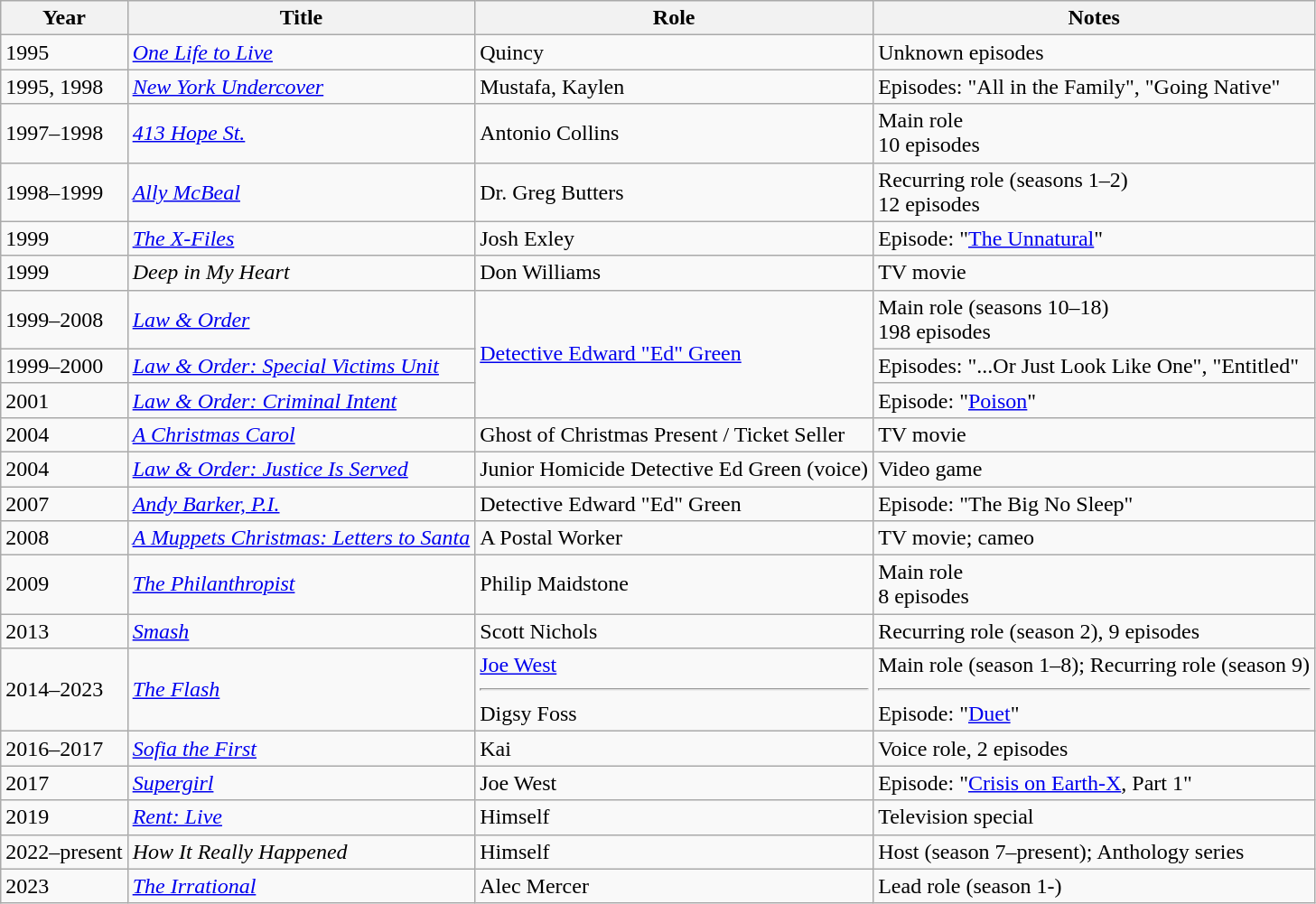<table class="wikitable">
<tr>
<th>Year</th>
<th>Title</th>
<th>Role</th>
<th>Notes</th>
</tr>
<tr>
<td>1995</td>
<td><em><a href='#'>One Life to Live</a></em></td>
<td>Quincy</td>
<td>Unknown episodes</td>
</tr>
<tr>
<td>1995, 1998</td>
<td><em><a href='#'>New York Undercover</a></em></td>
<td>Mustafa, Kaylen</td>
<td>Episodes: "All in the Family", "Going Native"</td>
</tr>
<tr>
<td>1997–1998</td>
<td><em><a href='#'>413 Hope St.</a></em></td>
<td>Antonio Collins</td>
<td>Main role<br>10 episodes</td>
</tr>
<tr>
<td>1998–1999</td>
<td><em><a href='#'>Ally McBeal</a></em></td>
<td>Dr. Greg Butters</td>
<td>Recurring role (seasons 1–2)<br>12 episodes</td>
</tr>
<tr>
<td>1999</td>
<td><em><a href='#'>The X-Files</a></em></td>
<td>Josh Exley</td>
<td>Episode: "<a href='#'>The Unnatural</a>"</td>
</tr>
<tr>
<td>1999</td>
<td><em>Deep in My Heart</em></td>
<td>Don Williams</td>
<td>TV movie</td>
</tr>
<tr>
<td>1999–2008</td>
<td><em><a href='#'>Law & Order</a></em></td>
<td rowspan=3><a href='#'>Detective Edward "Ed" Green</a></td>
<td>Main role (seasons 10–18)<br>198 episodes</td>
</tr>
<tr>
<td>1999–2000</td>
<td><em><a href='#'>Law & Order: Special Victims Unit</a></em></td>
<td>Episodes: "...Or Just Look Like One", "Entitled"</td>
</tr>
<tr>
<td>2001</td>
<td><em><a href='#'>Law & Order: Criminal Intent</a></em></td>
<td>Episode: "<a href='#'>Poison</a>"</td>
</tr>
<tr>
<td>2004</td>
<td><em><a href='#'>A Christmas Carol</a></em></td>
<td>Ghost of Christmas Present / Ticket Seller</td>
<td>TV movie</td>
</tr>
<tr>
<td>2004</td>
<td><em><a href='#'>Law & Order: Justice Is Served</a></em></td>
<td>Junior Homicide Detective Ed Green (voice)</td>
<td>Video game</td>
</tr>
<tr>
<td>2007</td>
<td><em><a href='#'>Andy Barker, P.I.</a></em></td>
<td>Detective Edward "Ed" Green</td>
<td>Episode: "The Big No Sleep"</td>
</tr>
<tr>
<td>2008</td>
<td><em><a href='#'>A Muppets Christmas: Letters to Santa</a></em></td>
<td>A Postal Worker</td>
<td>TV movie; cameo</td>
</tr>
<tr>
<td>2009</td>
<td><em><a href='#'>The Philanthropist</a></em></td>
<td>Philip Maidstone</td>
<td>Main role<br>8 episodes</td>
</tr>
<tr>
<td>2013</td>
<td><em><a href='#'>Smash</a></em></td>
<td>Scott Nichols</td>
<td>Recurring role (season 2), 9 episodes</td>
</tr>
<tr>
<td>2014–2023</td>
<td><em><a href='#'>The Flash</a></em></td>
<td><a href='#'>Joe West</a><hr>Digsy Foss</td>
<td>Main role (season 1–8); Recurring role (season 9)<hr>Episode: "<a href='#'>Duet</a>"</td>
</tr>
<tr>
<td>2016–2017</td>
<td><em><a href='#'>Sofia the First</a></em></td>
<td>Kai</td>
<td>Voice role, 2 episodes</td>
</tr>
<tr>
<td>2017</td>
<td><em><a href='#'>Supergirl</a></em></td>
<td>Joe West</td>
<td>Episode: "<a href='#'>Crisis on Earth-X</a>, Part 1"</td>
</tr>
<tr>
<td>2019</td>
<td><em><a href='#'>Rent: Live</a></em></td>
<td>Himself</td>
<td>Television special</td>
</tr>
<tr>
<td>2022–present</td>
<td><em>How It Really Happened</em></td>
<td>Himself</td>
<td>Host (season 7–present); Anthology series</td>
</tr>
<tr>
<td>2023</td>
<td><em><a href='#'>The Irrational</a></em></td>
<td>Alec Mercer</td>
<td>Lead role (season 1-)</td>
</tr>
</table>
